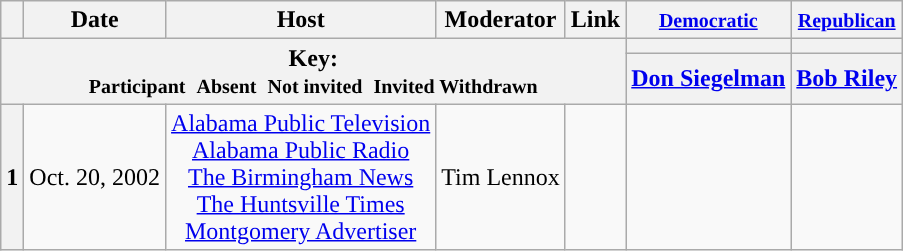<table class="wikitable" style="text-align:center;">
<tr>
<th scope="col"></th>
<th scope="col">Date</th>
<th scope="col">Host</th>
<th scope="col">Moderator</th>
<th scope="col">Link</th>
<th scope="col"><small><a href='#'>Democratic</a></small></th>
<th scope="col"><small><a href='#'>Republican</a></small></th>
</tr>
<tr>
<th colspan="5" rowspan="2">Key:<br> <small>Participant </small>  <small>Absent </small>  <small>Not invited </small>  <small>Invited  Withdrawn</small></th>
<th scope="col" style="background:"></th>
<th scope="col" style="background:"></th>
</tr>
<tr>
<th scope="col"><a href='#'>Don Siegelman</a></th>
<th scope="col"><a href='#'>Bob Riley</a></th>
</tr>
<tr>
<th>1</th>
<td style="white-space:nowrap;">Oct. 20, 2002</td>
<td style="white-space:nowrap;"><a href='#'>Alabama Public Television</a><br><a href='#'>Alabama Public Radio</a><br><a href='#'>The Birmingham News</a><br><a href='#'>The Huntsville Times</a><br><a href='#'>Montgomery Advertiser</a></td>
<td style="white-space:nowrap;">Tim Lennox</td>
<td style="white-space:nowrap;"></td>
<td></td>
<td></td>
</tr>
</table>
